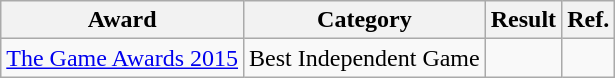<table class="wikitable sortable">
<tr>
<th>Award</th>
<th>Category</th>
<th>Result</th>
<th>Ref.</th>
</tr>
<tr>
<td rowspan="1"><a href='#'>The Game Awards 2015</a></td>
<td>Best Independent Game</td>
<td></td>
<td align="center"></td>
</tr>
</table>
